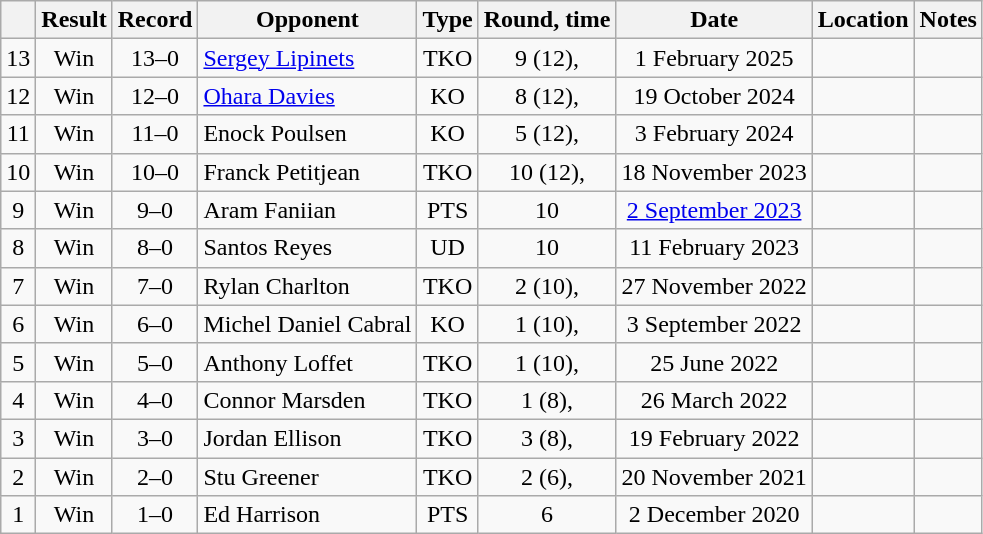<table class="wikitable" style="text-align:center">
<tr>
<th></th>
<th>Result</th>
<th>Record</th>
<th>Opponent</th>
<th>Type</th>
<th>Round, time</th>
<th>Date</th>
<th>Location</th>
<th>Notes</th>
</tr>
<tr>
<td>13</td>
<td>Win</td>
<td>13–0</td>
<td style="text-align:left;"><a href='#'>Sergey Lipinets</a></td>
<td>TKO</td>
<td>9 (12), </td>
<td>1 February 2025</td>
<td style="text-align:left;"></td>
<td style="text-align:left;"></td>
</tr>
<tr>
<td>12</td>
<td>Win</td>
<td>12–0</td>
<td style="text-align:left;"><a href='#'>Ohara Davies</a></td>
<td>KO</td>
<td>8 (12), </td>
<td>19 October 2024</td>
<td style="text-align:left;"></td>
<td></td>
</tr>
<tr>
<td>11</td>
<td>Win</td>
<td>11–0</td>
<td style="text-align:left;">Enock Poulsen</td>
<td>KO</td>
<td>5 (12), </td>
<td>3 February 2024</td>
<td style="text-align:left;"></td>
<td style="text-align:left;"></td>
</tr>
<tr>
<td>10</td>
<td>Win</td>
<td>10–0</td>
<td style="text-align:left;">Franck Petitjean</td>
<td>TKO</td>
<td>10 (12), </td>
<td>18 November 2023</td>
<td style="text-align:left;"></td>
<td style="text-align:left;"></td>
</tr>
<tr>
<td>9</td>
<td>Win</td>
<td>9–0</td>
<td style="text-align:left;">Aram Faniian</td>
<td>PTS</td>
<td>10</td>
<td><a href='#'>2 September 2023</a></td>
<td style="text-align:left;"></td>
<td></td>
</tr>
<tr>
<td>8</td>
<td>Win</td>
<td>8–0</td>
<td style="text-align:left;">Santos Reyes</td>
<td>UD</td>
<td>10</td>
<td>11 February 2023</td>
<td style="text-align:left;"></td>
<td></td>
</tr>
<tr>
<td>7</td>
<td>Win</td>
<td>7–0</td>
<td style="text-align:left;">Rylan Charlton</td>
<td>TKO</td>
<td>2 (10), </td>
<td>27 November 2022</td>
<td style="text-align:left;"></td>
<td></td>
</tr>
<tr>
<td>6</td>
<td>Win</td>
<td>6–0</td>
<td style="text-align:left;">Michel Daniel Cabral</td>
<td>KO</td>
<td>1 (10), </td>
<td>3 September 2022</td>
<td style="text-align:left;"></td>
<td></td>
</tr>
<tr>
<td>5</td>
<td>Win</td>
<td>5–0</td>
<td style="text-align:left;">Anthony Loffet</td>
<td>TKO</td>
<td>1 (10), </td>
<td>25 June 2022</td>
<td style="text-align:left;"></td>
<td style="text-align:left;"></td>
</tr>
<tr>
<td>4</td>
<td>Win</td>
<td>4–0</td>
<td style="text-align:left;">Connor Marsden</td>
<td>TKO</td>
<td>1 (8), </td>
<td>26 March 2022</td>
<td style="text-align:left;"></td>
<td></td>
</tr>
<tr>
<td>3</td>
<td>Win</td>
<td>3–0</td>
<td style="text-align:left;">Jordan Ellison</td>
<td>TKO</td>
<td>3 (8), </td>
<td>19 February 2022</td>
<td style="text-align:left;"></td>
<td></td>
</tr>
<tr>
<td>2</td>
<td>Win</td>
<td>2–0</td>
<td style="text-align:left;">Stu Greener</td>
<td>TKO</td>
<td>2 (6), </td>
<td>20 November 2021</td>
<td style="text-align:left;"></td>
<td></td>
</tr>
<tr>
<td>1</td>
<td>Win</td>
<td>1–0</td>
<td style="text-align:left;">Ed Harrison</td>
<td>PTS</td>
<td>6</td>
<td>2 December 2020</td>
<td style="text-align:left;"></td>
<td></td>
</tr>
</table>
